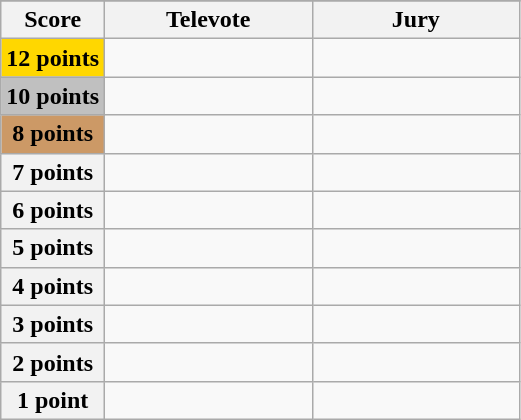<table class="wikitable">
<tr>
</tr>
<tr>
<th scope="col" width="20%">Score</th>
<th scope="col" width="40%">Televote</th>
<th scope="col" width="40%">Jury</th>
</tr>
<tr>
<th scope="row" style="background:gold">12 points</th>
<td></td>
<td></td>
</tr>
<tr>
<th scope="row" style="background:silver">10 points</th>
<td></td>
<td></td>
</tr>
<tr>
<th scope="row" style="background:#CC9966">8 points</th>
<td></td>
<td></td>
</tr>
<tr>
<th scope="row">7 points</th>
<td></td>
<td></td>
</tr>
<tr>
<th scope="row">6 points</th>
<td></td>
<td></td>
</tr>
<tr>
<th scope="row">5 points</th>
<td></td>
<td></td>
</tr>
<tr>
<th scope="row">4 points</th>
<td></td>
<td></td>
</tr>
<tr>
<th scope="row">3 points</th>
<td></td>
<td></td>
</tr>
<tr>
<th scope="row">2 points</th>
<td></td>
<td></td>
</tr>
<tr>
<th scope="row">1 point</th>
<td></td>
<td></td>
</tr>
</table>
